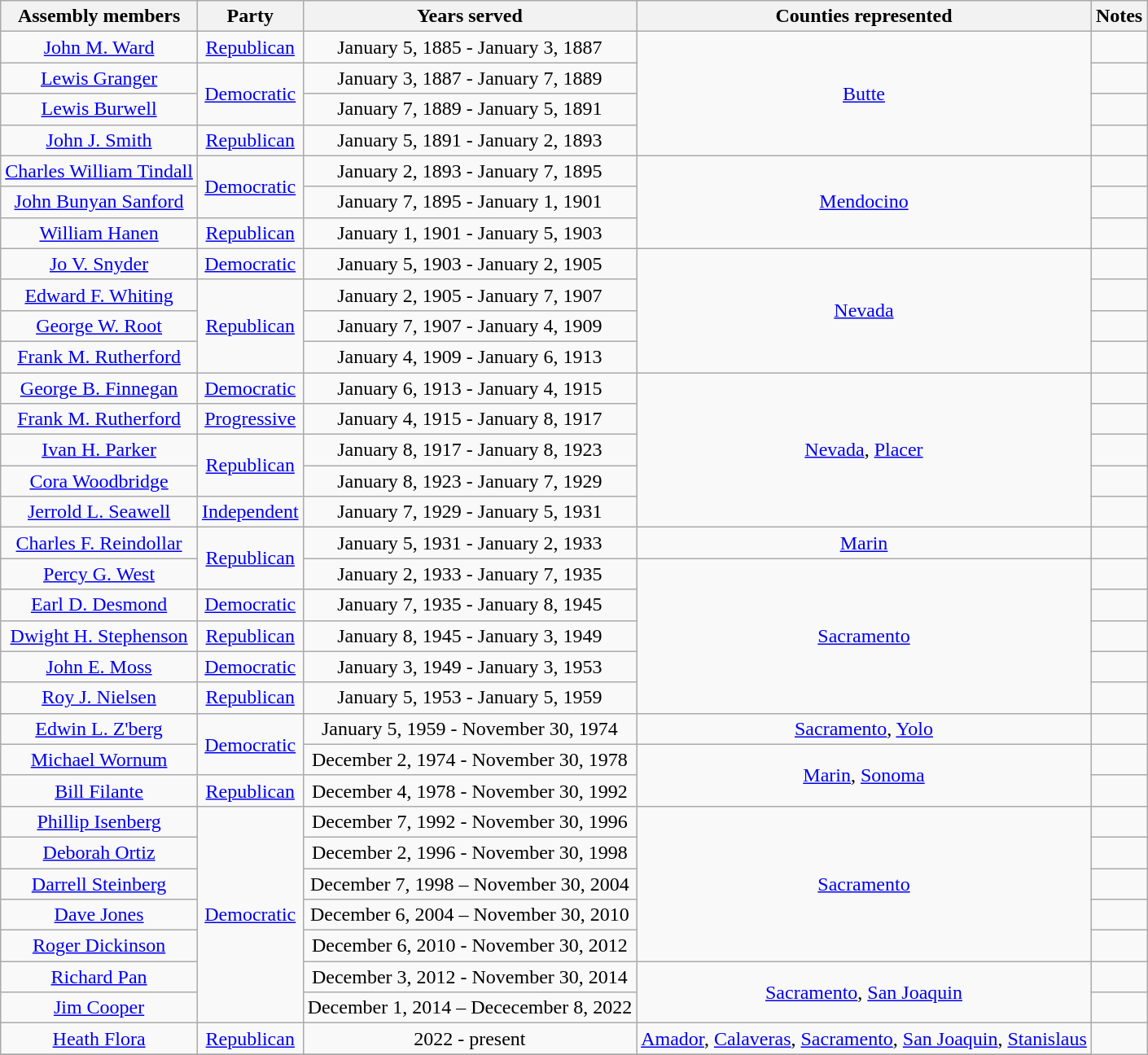<table class=wikitable style="text-align:center">
<tr>
<th>Assembly members</th>
<th>Party</th>
<th>Years served</th>
<th>Counties represented</th>
<th>Notes</th>
</tr>
<tr>
<td><a href='#'>John M. Ward</a></td>
<td><a href='#'>Republican</a></td>
<td>January 5, 1885 - January 3, 1887</td>
<td rowspan=4><a href='#'>Butte</a></td>
<td></td>
</tr>
<tr>
<td><a href='#'>Lewis Granger</a></td>
<td rowspan=2 ><a href='#'>Democratic</a></td>
<td>January 3, 1887 - January 7, 1889</td>
<td></td>
</tr>
<tr>
<td><a href='#'>Lewis Burwell</a></td>
<td>January 7, 1889 - January 5, 1891</td>
<td></td>
</tr>
<tr>
<td><a href='#'>John J. Smith</a></td>
<td><a href='#'>Republican</a></td>
<td>January 5, 1891 - January 2, 1893</td>
<td></td>
</tr>
<tr>
<td><a href='#'>Charles William Tindall</a></td>
<td rowspan=2 ><a href='#'>Democratic</a></td>
<td>January 2, 1893 - January 7, 1895</td>
<td rowspan=3><a href='#'>Mendocino</a></td>
<td></td>
</tr>
<tr>
<td><a href='#'>John Bunyan Sanford</a></td>
<td>January 7, 1895 - January 1, 1901</td>
<td></td>
</tr>
<tr>
<td><a href='#'>William Hanen</a></td>
<td><a href='#'>Republican</a></td>
<td>January 1, 1901 - January 5, 1903</td>
<td></td>
</tr>
<tr>
<td><a href='#'>Jo V. Snyder</a></td>
<td><a href='#'>Democratic</a></td>
<td>January 5, 1903 - January 2, 1905</td>
<td rowspan=4><a href='#'>Nevada</a></td>
<td></td>
</tr>
<tr>
<td><a href='#'>Edward F. Whiting</a></td>
<td rowspan=3 ><a href='#'>Republican</a></td>
<td>January 2, 1905 - January 7, 1907</td>
<td></td>
</tr>
<tr>
<td><a href='#'>George W. Root</a></td>
<td>January 7, 1907 - January 4, 1909</td>
<td></td>
</tr>
<tr>
<td><a href='#'>Frank M. Rutherford</a></td>
<td>January 4, 1909 - January 6, 1913</td>
<td></td>
</tr>
<tr>
<td><a href='#'>George B. Finnegan</a></td>
<td><a href='#'>Democratic</a></td>
<td>January 6, 1913 - January 4, 1915</td>
<td rowspan=5><a href='#'>Nevada</a>, <a href='#'>Placer</a></td>
<td></td>
</tr>
<tr>
<td><a href='#'>Frank M. Rutherford</a></td>
<td><a href='#'>Progressive</a></td>
<td>January 4, 1915 - January 8, 1917</td>
<td></td>
</tr>
<tr>
<td><a href='#'>Ivan H. Parker</a></td>
<td rowspan=2 ><a href='#'>Republican</a></td>
<td>January 8, 1917 - January 8, 1923</td>
<td></td>
</tr>
<tr>
<td><a href='#'>Cora Woodbridge</a></td>
<td>January 8, 1923 - January 7, 1929</td>
<td></td>
</tr>
<tr>
<td><a href='#'>Jerrold L. Seawell</a></td>
<td><a href='#'>Independent</a></td>
<td>January 7, 1929 - January 5, 1931</td>
<td></td>
</tr>
<tr>
<td><a href='#'>Charles F. Reindollar</a></td>
<td rowspan=2 ><a href='#'>Republican</a></td>
<td>January 5, 1931 - January 2, 1933</td>
<td><a href='#'>Marin</a></td>
<td></td>
</tr>
<tr>
<td><a href='#'>Percy G. West</a></td>
<td>January 2, 1933 - January 7, 1935</td>
<td rowspan=6><a href='#'>Sacramento</a></td>
<td></td>
</tr>
<tr>
<td><a href='#'>Earl D. Desmond</a></td>
<td><a href='#'>Democratic</a></td>
<td>January 7, 1935 - January 8, 1945</td>
<td></td>
</tr>
<tr>
<td><a href='#'>Dwight H. Stephenson</a></td>
<td><a href='#'>Republican</a></td>
<td>January 8, 1945 - January 3, 1949</td>
<td></td>
</tr>
<tr>
<td><a href='#'>John E. Moss</a></td>
<td><a href='#'>Democratic</a></td>
<td>January 3, 1949 - January 3, 1953</td>
<td></td>
</tr>
<tr>
<td><a href='#'>Roy J. Nielsen</a></td>
<td><a href='#'>Republican</a></td>
<td>January 5, 1953 - January 5, 1959</td>
<td></td>
</tr>
<tr>
<td rowspan=2><a href='#'>Edwin L. Z'berg</a></td>
<td rowspan=3 ><a href='#'>Democratic</a></td>
<td rowspan=2>January 5, 1959 - November 30, 1974</td>
<td rowspan=2></td>
</tr>
<tr>
<td><a href='#'>Sacramento</a>, <a href='#'>Yolo</a></td>
</tr>
<tr>
<td><a href='#'>Michael Wornum</a></td>
<td>December 2, 1974 - November 30, 1978</td>
<td rowspan=2><a href='#'>Marin</a>, <a href='#'>Sonoma</a></td>
<td></td>
</tr>
<tr>
<td><a href='#'>Bill Filante</a></td>
<td><a href='#'>Republican</a></td>
<td>December 4, 1978 - November 30, 1992</td>
<td></td>
</tr>
<tr>
<td><a href='#'>Phillip Isenberg</a></td>
<td rowspan=7 ><a href='#'>Democratic</a></td>
<td>December 7, 1992 - November 30, 1996</td>
<td rowspan=5><a href='#'>Sacramento</a></td>
<td></td>
</tr>
<tr>
<td><a href='#'>Deborah Ortiz</a></td>
<td>December 2, 1996 - November 30, 1998</td>
<td></td>
</tr>
<tr>
<td><a href='#'>Darrell Steinberg</a></td>
<td>December 7, 1998 – November 30, 2004</td>
<td></td>
</tr>
<tr>
<td><a href='#'>Dave Jones</a></td>
<td>December 6, 2004 – November 30, 2010</td>
<td></td>
</tr>
<tr>
<td><a href='#'>Roger Dickinson</a></td>
<td>December 6, 2010 - November 30, 2012</td>
<td></td>
</tr>
<tr>
<td><a href='#'>Richard Pan</a></td>
<td>December 3, 2012 - November 30, 2014</td>
<td rowspan=2><a href='#'>Sacramento</a>, <a href='#'>San Joaquin</a></td>
<td></td>
</tr>
<tr>
<td><a href='#'>Jim Cooper</a></td>
<td>December 1, 2014 – Dececember 8, 2022</td>
<td></td>
</tr>
<tr>
<td><a href='#'>Heath Flora</a></td>
<td><a href='#'>Republican</a></td>
<td>2022 - present</td>
<td><a href='#'>Amador</a>, <a href='#'>Calaveras</a>, <a href='#'>Sacramento</a>, <a href='#'>San Joaquin</a>, <a href='#'>Stanislaus</a></td>
</tr>
<tr>
</tr>
</table>
